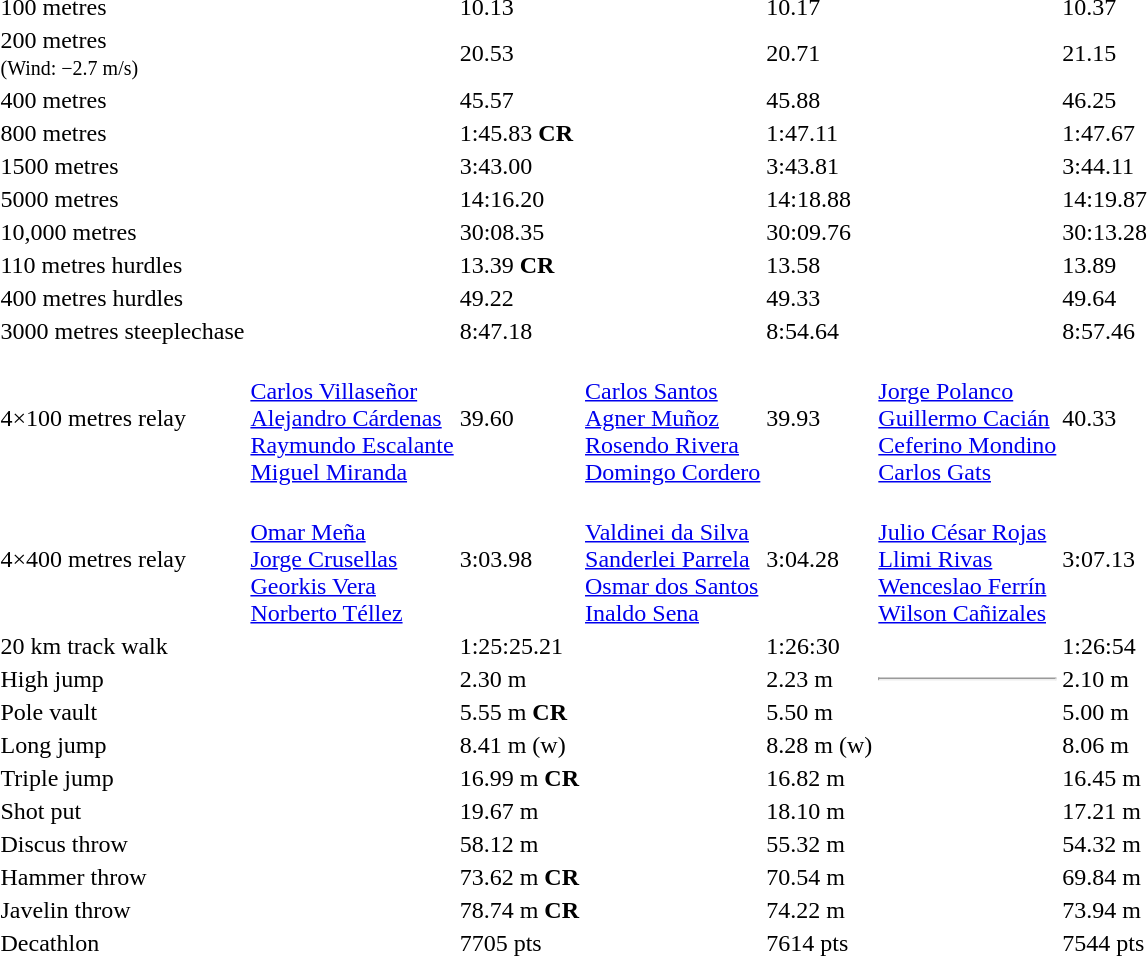<table>
<tr>
<td>100 metres</td>
<td></td>
<td>10.13</td>
<td></td>
<td>10.17</td>
<td></td>
<td>10.37</td>
</tr>
<tr>
<td>200 metres<br><small>(Wind: −2.7 m/s)</small></td>
<td></td>
<td>20.53</td>
<td></td>
<td>20.71</td>
<td></td>
<td>21.15</td>
</tr>
<tr>
<td>400 metres</td>
<td></td>
<td>45.57</td>
<td></td>
<td>45.88</td>
<td></td>
<td>46.25</td>
</tr>
<tr>
<td>800 metres</td>
<td></td>
<td>1:45.83 <strong>CR</strong></td>
<td></td>
<td>1:47.11</td>
<td></td>
<td>1:47.67</td>
</tr>
<tr>
<td>1500 metres</td>
<td></td>
<td>3:43.00</td>
<td></td>
<td>3:43.81</td>
<td></td>
<td>3:44.11</td>
</tr>
<tr>
<td>5000 metres</td>
<td></td>
<td>14:16.20</td>
<td></td>
<td>14:18.88</td>
<td></td>
<td>14:19.87</td>
</tr>
<tr>
<td>10,000 metres</td>
<td></td>
<td>30:08.35</td>
<td></td>
<td>30:09.76</td>
<td></td>
<td>30:13.28</td>
</tr>
<tr>
<td>110 metres hurdles</td>
<td></td>
<td>13.39 <strong>CR</strong></td>
<td></td>
<td>13.58</td>
<td></td>
<td>13.89</td>
</tr>
<tr>
<td>400 metres hurdles</td>
<td></td>
<td>49.22</td>
<td></td>
<td>49.33</td>
<td></td>
<td>49.64</td>
</tr>
<tr>
<td>3000 metres steeplechase</td>
<td></td>
<td>8:47.18</td>
<td></td>
<td>8:54.64</td>
<td></td>
<td>8:57.46</td>
</tr>
<tr>
<td>4×100 metres relay</td>
<td><br><a href='#'>Carlos Villaseñor</a><br><a href='#'>Alejandro Cárdenas</a><br><a href='#'>Raymundo Escalante</a><br><a href='#'>Miguel Miranda</a></td>
<td>39.60</td>
<td><br><a href='#'>Carlos Santos</a><br><a href='#'>Agner Muñoz</a><br><a href='#'>Rosendo Rivera</a><br><a href='#'>Domingo Cordero</a></td>
<td>39.93</td>
<td><br><a href='#'>Jorge Polanco</a><br><a href='#'>Guillermo Cacián</a><br><a href='#'>Ceferino Mondino</a><br><a href='#'>Carlos Gats</a></td>
<td>40.33</td>
</tr>
<tr>
<td>4×400 metres relay</td>
<td><br><a href='#'>Omar Meña</a><br><a href='#'>Jorge Crusellas</a><br><a href='#'>Georkis Vera</a><br><a href='#'>Norberto Téllez</a></td>
<td>3:03.98</td>
<td><br><a href='#'>Valdinei da Silva</a><br><a href='#'>Sanderlei Parrela</a><br><a href='#'>Osmar dos Santos</a><br><a href='#'>Inaldo Sena</a></td>
<td>3:04.28</td>
<td><br><a href='#'>Julio César Rojas</a><br><a href='#'>Llimi Rivas</a><br><a href='#'>Wenceslao Ferrín</a><br><a href='#'>Wilson Cañizales</a></td>
<td>3:07.13</td>
</tr>
<tr>
<td>20 km track walk</td>
<td></td>
<td>1:25:25.21</td>
<td></td>
<td>1:26:30</td>
<td></td>
<td>1:26:54</td>
</tr>
<tr>
<td>High jump</td>
<td></td>
<td>2.30 m</td>
<td></td>
<td>2.23 m</td>
<td><hr></td>
<td>2.10 m</td>
</tr>
<tr>
<td>Pole vault</td>
<td></td>
<td>5.55 m <strong>CR</strong></td>
<td></td>
<td>5.50 m</td>
<td></td>
<td>5.00 m</td>
</tr>
<tr>
<td>Long jump</td>
<td></td>
<td>8.41 m (w)</td>
<td></td>
<td>8.28 m (w)</td>
<td></td>
<td>8.06 m</td>
</tr>
<tr>
<td>Triple jump</td>
<td></td>
<td>16.99 m <strong>CR</strong></td>
<td></td>
<td>16.82 m</td>
<td></td>
<td>16.45 m</td>
</tr>
<tr>
<td>Shot put</td>
<td></td>
<td>19.67 m</td>
<td></td>
<td>18.10 m</td>
<td></td>
<td>17.21 m</td>
</tr>
<tr>
<td>Discus throw</td>
<td></td>
<td>58.12 m</td>
<td></td>
<td>55.32 m</td>
<td></td>
<td>54.32 m</td>
</tr>
<tr>
<td>Hammer throw</td>
<td></td>
<td>73.62 m <strong>CR</strong></td>
<td></td>
<td>70.54 m</td>
<td></td>
<td>69.84 m</td>
</tr>
<tr>
<td>Javelin throw</td>
<td></td>
<td>78.74 m <strong>CR</strong></td>
<td></td>
<td>74.22 m</td>
<td></td>
<td>73.94 m</td>
</tr>
<tr>
<td>Decathlon</td>
<td></td>
<td>7705 pts</td>
<td></td>
<td>7614 pts</td>
<td></td>
<td>7544 pts</td>
</tr>
</table>
